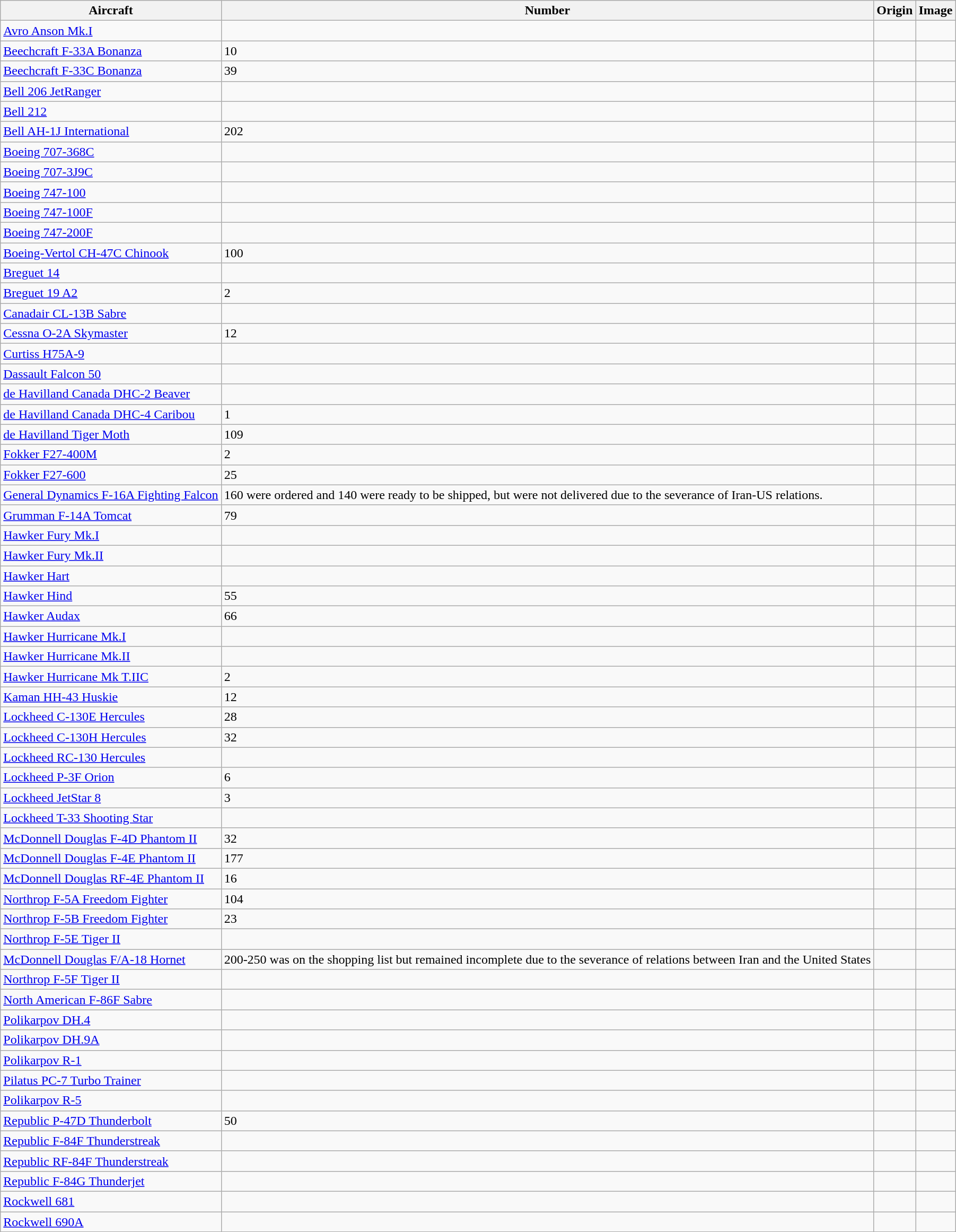<table class="wikitable">
<tr>
<th>Aircraft</th>
<th>Number</th>
<th>Origin</th>
<th>Image</th>
</tr>
<tr>
<td><a href='#'>Avro Anson Mk.I</a></td>
<td></td>
<td></td>
<td></td>
</tr>
<tr>
<td><a href='#'>Beechcraft F-33A Bonanza</a></td>
<td>10</td>
<td></td>
<td></td>
</tr>
<tr>
<td><a href='#'>Beechcraft F-33C Bonanza</a></td>
<td>39</td>
<td></td>
<td></td>
</tr>
<tr>
<td><a href='#'>Bell 206 JetRanger</a></td>
<td></td>
<td></td>
<td></td>
</tr>
<tr>
<td><a href='#'>Bell 212</a></td>
<td></td>
<td></td>
<td></td>
</tr>
<tr>
<td><a href='#'>Bell AH-1J International</a></td>
<td>202</td>
<td></td>
<td></td>
</tr>
<tr>
<td><a href='#'>Boeing 707-368C</a></td>
<td></td>
<td></td>
<td></td>
</tr>
<tr>
<td><a href='#'>Boeing 707-3J9C</a></td>
<td></td>
<td></td>
<td></td>
</tr>
<tr>
<td><a href='#'>Boeing 747-100</a></td>
<td></td>
<td></td>
<td></td>
</tr>
<tr>
<td><a href='#'>Boeing 747-100F</a></td>
<td></td>
<td></td>
<td></td>
</tr>
<tr>
<td><a href='#'>Boeing 747-200F</a></td>
<td></td>
<td></td>
<td></td>
</tr>
<tr>
<td><a href='#'>Boeing-Vertol CH-47C Chinook</a></td>
<td>100</td>
<td></td>
<td></td>
</tr>
<tr>
<td><a href='#'>Breguet 14</a></td>
<td></td>
<td></td>
<td></td>
</tr>
<tr>
<td><a href='#'>Breguet 19 A2</a></td>
<td>2</td>
<td></td>
<td></td>
</tr>
<tr>
<td><a href='#'>Canadair CL-13B Sabre</a></td>
<td></td>
<td></td>
<td></td>
</tr>
<tr>
<td><a href='#'>Cessna O-2A Skymaster</a></td>
<td>12</td>
<td></td>
<td></td>
</tr>
<tr>
<td><a href='#'>Curtiss H75A-9</a></td>
<td></td>
<td></td>
<td></td>
</tr>
<tr>
<td><a href='#'>Dassault Falcon 50</a></td>
<td></td>
<td></td>
<td></td>
</tr>
<tr>
<td><a href='#'>de Havilland Canada DHC-2 Beaver</a></td>
<td></td>
<td></td>
<td></td>
</tr>
<tr>
<td><a href='#'>de Havilland Canada DHC-4 Caribou</a></td>
<td>1</td>
<td></td>
<td></td>
</tr>
<tr>
<td><a href='#'>de Havilland Tiger Moth</a></td>
<td>109</td>
<td></td>
<td></td>
</tr>
<tr>
<td><a href='#'>Fokker F27-400M</a></td>
<td>2</td>
<td></td>
<td></td>
</tr>
<tr>
<td><a href='#'>Fokker F27-600</a></td>
<td>25</td>
<td></td>
<td></td>
</tr>
<tr>
<td><a href='#'>General Dynamics F-16A Fighting Falcon</a></td>
<td>160 were ordered and 140 were ready to be shipped, but were not delivered due to the severance of Iran-US relations.</td>
<td></td>
<td></td>
</tr>
<tr>
<td><a href='#'>Grumman F-14A Tomcat</a></td>
<td>79</td>
<td></td>
<td></td>
</tr>
<tr>
<td><a href='#'>Hawker Fury Mk.I</a></td>
<td></td>
<td></td>
<td></td>
</tr>
<tr>
<td><a href='#'>Hawker Fury Mk.II</a></td>
<td></td>
<td></td>
<td></td>
</tr>
<tr>
<td><a href='#'>Hawker Hart</a></td>
<td></td>
<td></td>
<td></td>
</tr>
<tr>
<td><a href='#'>Hawker Hind</a></td>
<td>55</td>
<td></td>
<td></td>
</tr>
<tr>
<td><a href='#'>Hawker Audax</a></td>
<td>66</td>
<td></td>
<td></td>
</tr>
<tr>
<td><a href='#'>Hawker Hurricane Mk.I</a></td>
<td></td>
<td></td>
<td></td>
</tr>
<tr>
<td><a href='#'>Hawker Hurricane Mk.II</a></td>
<td></td>
<td></td>
<td></td>
</tr>
<tr>
<td><a href='#'>Hawker Hurricane Mk T.IIC</a></td>
<td>2</td>
<td></td>
<td></td>
</tr>
<tr>
<td><a href='#'>Kaman HH-43 Huskie</a></td>
<td>12</td>
<td></td>
<td></td>
</tr>
<tr>
<td><a href='#'>Lockheed C-130E Hercules</a></td>
<td>28</td>
<td></td>
<td></td>
</tr>
<tr>
<td><a href='#'>Lockheed C-130H Hercules</a></td>
<td>32</td>
<td></td>
<td></td>
</tr>
<tr>
<td><a href='#'>Lockheed RC-130 Hercules</a></td>
<td></td>
<td></td>
<td></td>
</tr>
<tr>
<td><a href='#'>Lockheed P-3F Orion</a></td>
<td>6</td>
<td></td>
<td></td>
</tr>
<tr>
<td><a href='#'>Lockheed JetStar 8</a></td>
<td>3</td>
<td></td>
<td></td>
</tr>
<tr>
<td><a href='#'>Lockheed T-33 Shooting Star</a></td>
<td></td>
<td></td>
<td></td>
</tr>
<tr>
<td><a href='#'>McDonnell Douglas F-4D Phantom II</a></td>
<td>32</td>
<td></td>
<td></td>
</tr>
<tr>
<td><a href='#'>McDonnell Douglas F-4E Phantom II</a></td>
<td>177</td>
<td></td>
<td></td>
</tr>
<tr>
<td><a href='#'>McDonnell Douglas RF-4E Phantom II</a></td>
<td>16</td>
<td></td>
<td></td>
</tr>
<tr>
<td><a href='#'>Northrop F-5A Freedom Fighter</a></td>
<td>104</td>
<td></td>
<td></td>
</tr>
<tr>
<td><a href='#'>Northrop F-5B Freedom Fighter</a></td>
<td>23</td>
<td></td>
<td></td>
</tr>
<tr>
<td><a href='#'>Northrop F-5E Tiger II</a></td>
<td></td>
<td></td>
<td></td>
</tr>
<tr>
<td><a href='#'>McDonnell Douglas F/A-18 Hornet</a></td>
<td>200-250 was on the shopping list but remained incomplete due to the severance of relations between Iran and the United States</td>
<td></td>
<td></td>
</tr>
<tr>
<td><a href='#'>Northrop F-5F Tiger II</a></td>
<td></td>
<td></td>
<td></td>
</tr>
<tr>
<td><a href='#'>North American F-86F Sabre</a></td>
<td></td>
<td></td>
<td></td>
</tr>
<tr>
<td><a href='#'>Polikarpov DH.4</a></td>
<td></td>
<td></td>
<td></td>
</tr>
<tr>
<td><a href='#'>Polikarpov DH.9A</a></td>
<td></td>
<td></td>
<td></td>
</tr>
<tr>
<td><a href='#'>Polikarpov R-1</a></td>
<td></td>
<td></td>
<td></td>
</tr>
<tr>
<td><a href='#'>Pilatus PC-7 Turbo Trainer</a></td>
<td></td>
<td></td>
<td></td>
</tr>
<tr>
<td><a href='#'>Polikarpov R-5</a></td>
<td></td>
<td></td>
<td></td>
</tr>
<tr>
<td><a href='#'>Republic P-47D Thunderbolt</a></td>
<td>50</td>
<td></td>
<td></td>
</tr>
<tr>
<td><a href='#'>Republic F-84F Thunderstreak</a></td>
<td></td>
<td></td>
<td></td>
</tr>
<tr>
<td><a href='#'>Republic RF-84F Thunderstreak</a></td>
<td></td>
<td></td>
<td></td>
</tr>
<tr>
<td><a href='#'>Republic F-84G Thunderjet</a></td>
<td></td>
<td></td>
<td></td>
</tr>
<tr>
<td><a href='#'>Rockwell 681</a></td>
<td></td>
<td></td>
<td></td>
</tr>
<tr>
<td><a href='#'>Rockwell 690A</a></td>
<td></td>
<td></td>
<td></td>
</tr>
</table>
